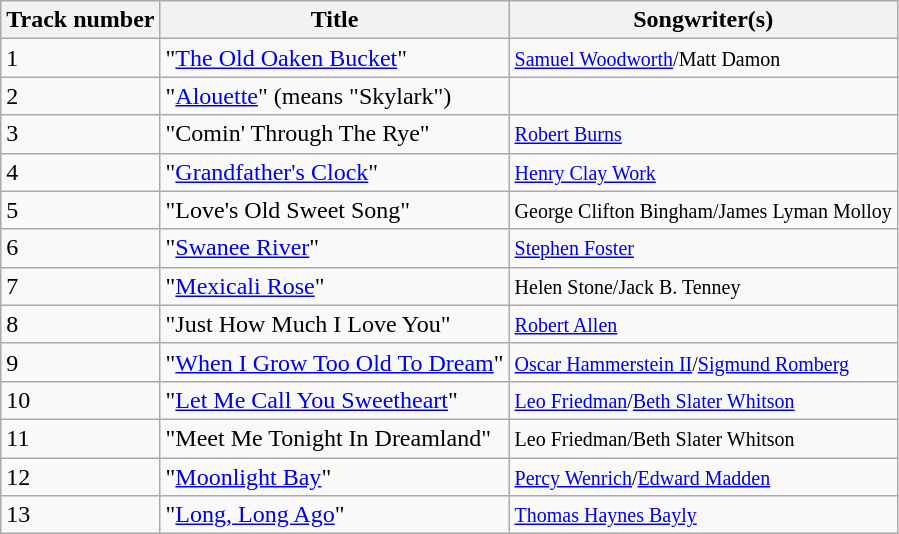<table class="wikitable">
<tr>
<th>Track number</th>
<th>Title</th>
<th>Songwriter(s)</th>
</tr>
<tr>
<td>1</td>
<td>"<a href='#'>The Old Oaken Bucket</a>"</td>
<td><small><a href='#'>Samuel Woodworth</a>/Matt Damon</small></td>
</tr>
<tr>
<td>2</td>
<td>"<a href='#'>Alouette</a>" (means "Skylark")</td>
<td><small></small></td>
</tr>
<tr>
<td>3</td>
<td>"Comin' Through The Rye"</td>
<td><small><a href='#'>Robert Burns</a></small></td>
</tr>
<tr>
<td>4</td>
<td>"<a href='#'>Grandfather's Clock</a>"</td>
<td><small><a href='#'>Henry Clay Work</a></small></td>
</tr>
<tr>
<td>5</td>
<td>"Love's Old Sweet Song"</td>
<td><small>George Clifton Bingham/James Lyman Molloy</small></td>
</tr>
<tr>
<td>6</td>
<td>"<a href='#'>Swanee River</a>"</td>
<td><small><a href='#'>Stephen Foster</a></small></td>
</tr>
<tr>
<td>7</td>
<td>"<a href='#'>Mexicali Rose</a>"</td>
<td><small>Helen Stone/Jack B. Tenney</small></td>
</tr>
<tr>
<td>8</td>
<td>"Just How Much I Love You"</td>
<td><small><a href='#'>Robert Allen</a></small></td>
</tr>
<tr>
<td>9</td>
<td>"<a href='#'>When I Grow Too Old To Dream</a>"</td>
<td><small><a href='#'>Oscar Hammerstein II</a>/<a href='#'>Sigmund Romberg</a></small></td>
</tr>
<tr>
<td>10</td>
<td>"<a href='#'>Let Me Call You Sweetheart</a>"</td>
<td><small><a href='#'>Leo Friedman</a>/<a href='#'>Beth Slater Whitson</a></small></td>
</tr>
<tr>
<td>11</td>
<td>"Meet Me Tonight In Dreamland"</td>
<td><small>Leo Friedman/Beth Slater Whitson</small></td>
</tr>
<tr>
<td>12</td>
<td>"<a href='#'>Moonlight Bay</a>"</td>
<td><small><a href='#'>Percy Wenrich</a>/<a href='#'>Edward Madden</a></small></td>
</tr>
<tr>
<td>13</td>
<td>"<a href='#'>Long, Long Ago</a>"</td>
<td><small><a href='#'>Thomas Haynes Bayly</a></small></td>
</tr>
</table>
